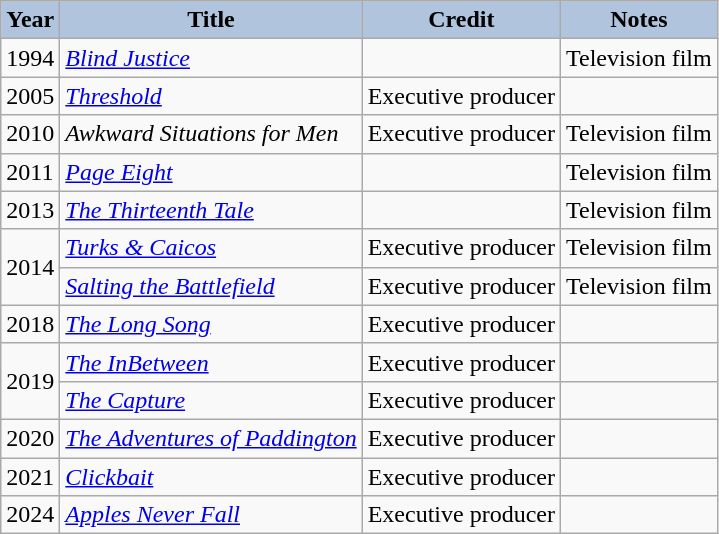<table class="wikitable" style="font-size:100%;">
<tr align="center">
<th style="background:#B0C4DE;">Year</th>
<th style="background:#B0C4DE;">Title</th>
<th style="background:#B0C4DE;">Credit</th>
<th style="background:#B0C4DE;">Notes</th>
</tr>
<tr>
<td>1994</td>
<td><em><a href='#'>Blind Justice</a></em></td>
<td></td>
<td>Television film</td>
</tr>
<tr>
<td>2005</td>
<td><em><a href='#'>Threshold</a></em></td>
<td>Executive producer</td>
<td></td>
</tr>
<tr>
<td>2010</td>
<td><em>Awkward Situations for Men</em></td>
<td>Executive producer</td>
<td>Television film</td>
</tr>
<tr>
<td>2011</td>
<td><em><a href='#'>Page Eight</a></em></td>
<td></td>
<td>Television film</td>
</tr>
<tr>
<td>2013</td>
<td><em><a href='#'>The Thirteenth Tale</a></em></td>
<td></td>
<td>Television film</td>
</tr>
<tr>
<td rowspan=2>2014</td>
<td><em><a href='#'>Turks & Caicos</a></em></td>
<td>Executive producer</td>
<td>Television film</td>
</tr>
<tr>
<td><em><a href='#'>Salting the Battlefield</a></em></td>
<td>Executive producer</td>
<td>Television film</td>
</tr>
<tr>
<td>2018</td>
<td><em><a href='#'>The Long Song</a></em></td>
<td>Executive producer</td>
<td></td>
</tr>
<tr>
<td rowspan=2>2019</td>
<td><em><a href='#'>The InBetween</a></em></td>
<td>Executive producer</td>
<td></td>
</tr>
<tr>
<td><em><a href='#'>The Capture</a></em></td>
<td>Executive producer</td>
<td></td>
</tr>
<tr>
<td>2020</td>
<td><em><a href='#'>The Adventures of Paddington</a></em></td>
<td>Executive producer</td>
<td></td>
</tr>
<tr>
<td>2021</td>
<td><em><a href='#'>Clickbait</a></em></td>
<td>Executive producer</td>
<td></td>
</tr>
<tr>
<td>2024</td>
<td><em><a href='#'>Apples Never Fall</a></em></td>
<td>Executive producer</td>
<td></td>
</tr>
</table>
